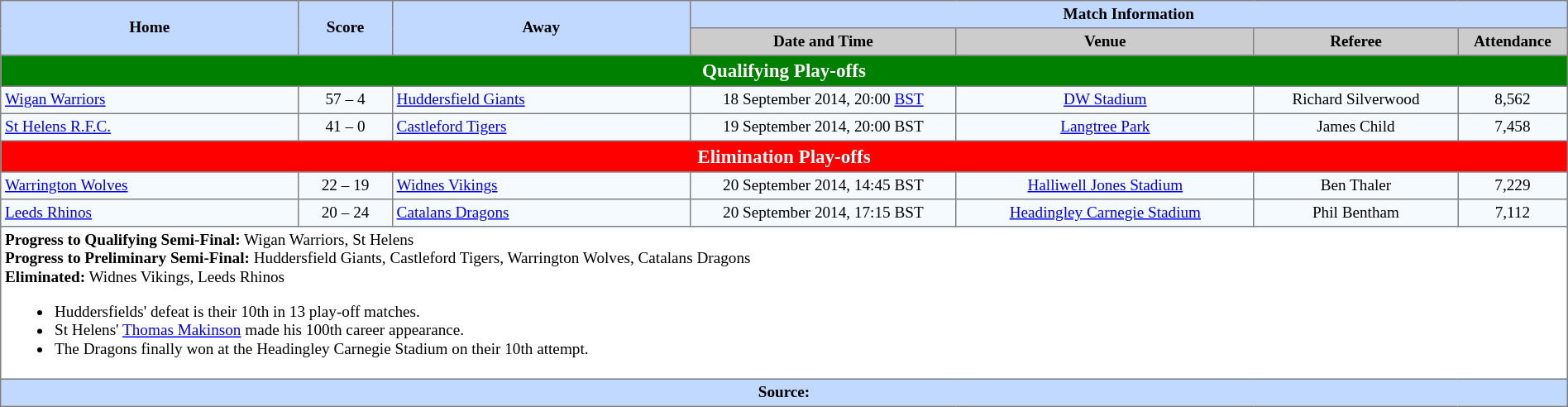<table border="1" cellpadding="3" cellspacing="0" style="border-collapse:collapse; font-size:80%; text-align:center; width:100%">
<tr style="background:#c1d8ff;">
<th rowspan="2" style="width:19%;">Home</th>
<th rowspan="2" style="width:6%;">Score</th>
<th rowspan="2" style="width:19%;">Away</th>
<th colspan=6>Match Information</th>
</tr>
<tr style="background:#ccc;">
<th width=17%>Date and Time</th>
<th width=19%>Venue</th>
<th width=13%>Referee</th>
<th width=7%>Attendance</th>
</tr>
<tr>
<td style="background:green; color:white; text-align:center;" colspan="9"><big><strong>Qualifying Play-offs</strong></big></td>
</tr>
<tr style="background:#f5faff;">
<td align=left> <a href='#'>Wigan Warriors</a></td>
<td>57 – 4</td>
<td align=left> <a href='#'>Huddersfield Giants</a></td>
<td>18 September 2014, 20:00 <a href='#'>BST</a></td>
<td><a href='#'>DW Stadium</a></td>
<td>Richard Silverwood</td>
<td>8,562</td>
</tr>
<tr style="background:#f5faff;">
<td align=left> <a href='#'>St Helens R.F.C.</a></td>
<td>41 – 0</td>
<td align=left> <a href='#'>Castleford Tigers</a></td>
<td>19 September 2014, 20:00 BST</td>
<td><a href='#'>Langtree Park</a></td>
<td>James Child</td>
<td>7,458</td>
</tr>
<tr>
<td style="background:red; color:white; text-align:center;" colspan="9"><big><strong>Elimination Play-offs</strong></big></td>
</tr>
<tr style="background:#f5faff;">
<td align=left> <a href='#'>Warrington Wolves</a></td>
<td>22 – 19</td>
<td align=left> <a href='#'>Widnes Vikings</a></td>
<td>20 September 2014, 14:45 BST</td>
<td><a href='#'>Halliwell Jones Stadium</a></td>
<td>Ben Thaler</td>
<td>7,229</td>
</tr>
<tr style="background:#f5faff;">
<td align=left> <a href='#'>Leeds Rhinos</a></td>
<td>20 – 24</td>
<td align=left> <a href='#'>Catalans Dragons</a></td>
<td>20 September 2014, 17:15 BST</td>
<td><a href='#'>Headingley Carnegie Stadium</a></td>
<td>Phil Bentham</td>
<td>7,112</td>
</tr>
<tr>
<td colspan="7" style="text-align:left;"><strong>Progress to Qualifying Semi-Final:</strong> Wigan Warriors, St Helens <br> <strong>Progress to Preliminary Semi-Final:</strong> Huddersfield Giants, Castleford Tigers, Warrington Wolves, Catalans Dragons <br><strong>Eliminated:</strong> Widnes Vikings, Leeds Rhinos<br><ul><li>Huddersfields' defeat is their 10th in 13 play-off matches.</li><li>St Helens' <a href='#'>Thomas Makinson</a> made his 100th career appearance.</li><li>The Dragons finally won at the Headingley Carnegie Stadium on their 10th attempt.</li></ul></td>
</tr>
<tr style="background:#c1d8ff;">
<th colspan=12>Source:</th>
</tr>
</table>
